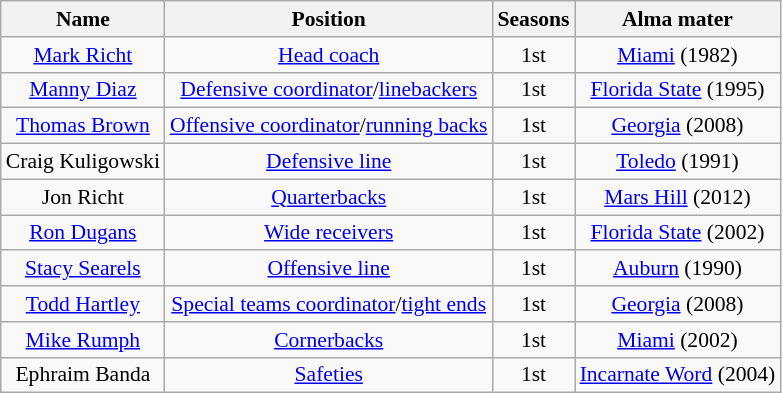<table class="wikitable" border="1" style="font-size:90%;">
<tr>
<th>Name</th>
<th>Position</th>
<th>Seasons</th>
<th>Alma mater</th>
</tr>
<tr style="text-align:center;">
<td><a href='#'>Mark Richt</a></td>
<td><a href='#'>Head coach</a></td>
<td>1st</td>
<td><a href='#'>Miami</a> (1982)</td>
</tr>
<tr style="text-align:center;">
<td><a href='#'>Manny Diaz</a></td>
<td><a href='#'>Defensive coordinator</a>/<a href='#'>linebackers</a></td>
<td>1st</td>
<td><a href='#'>Florida State</a> (1995)</td>
</tr>
<tr style="text-align:center;">
<td><a href='#'>Thomas Brown</a></td>
<td><a href='#'>Offensive coordinator</a>/<a href='#'>running backs</a></td>
<td>1st</td>
<td><a href='#'>Georgia</a> (2008)</td>
</tr>
<tr style="text-align:center;">
<td>Craig Kuligowski</td>
<td><a href='#'>Defensive line</a></td>
<td>1st</td>
<td><a href='#'>Toledo</a> (1991)</td>
</tr>
<tr style="text-align:center;">
<td>Jon Richt</td>
<td><a href='#'>Quarterbacks</a></td>
<td>1st</td>
<td><a href='#'>Mars Hill</a> (2012)</td>
</tr>
<tr style="text-align:center;">
<td><a href='#'>Ron Dugans</a></td>
<td><a href='#'>Wide receivers</a></td>
<td>1st</td>
<td><a href='#'>Florida State</a> (2002)</td>
</tr>
<tr style="text-align:center;">
<td><a href='#'>Stacy Searels</a></td>
<td><a href='#'>Offensive line</a></td>
<td>1st</td>
<td><a href='#'>Auburn</a> (1990)</td>
</tr>
<tr style="text-align:center;">
<td><a href='#'>Todd Hartley</a></td>
<td><a href='#'>Special teams coordinator</a>/<a href='#'>tight ends</a></td>
<td>1st</td>
<td><a href='#'>Georgia</a> (2008)</td>
</tr>
<tr style="text-align:center;">
<td><a href='#'>Mike Rumph</a></td>
<td><a href='#'>Cornerbacks</a></td>
<td>1st</td>
<td><a href='#'>Miami</a> (2002)</td>
</tr>
<tr style="text-align:center;">
<td>Ephraim Banda</td>
<td><a href='#'>Safeties</a></td>
<td>1st</td>
<td><a href='#'>Incarnate Word</a> (2004)</td>
</tr>
</table>
